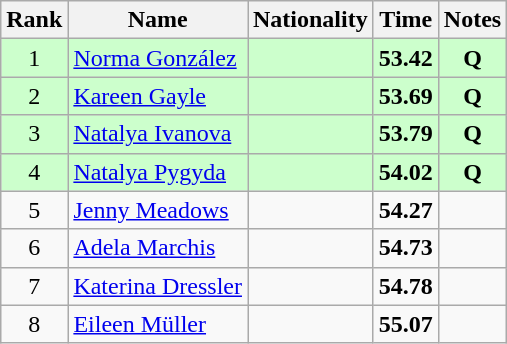<table class="wikitable sortable" style="text-align:center">
<tr>
<th>Rank</th>
<th>Name</th>
<th>Nationality</th>
<th>Time</th>
<th>Notes</th>
</tr>
<tr bgcolor=ccffcc>
<td>1</td>
<td align=left><a href='#'>Norma González</a></td>
<td align=left></td>
<td><strong>53.42</strong></td>
<td><strong>Q</strong></td>
</tr>
<tr bgcolor=ccffcc>
<td>2</td>
<td align=left><a href='#'>Kareen Gayle</a></td>
<td align=left></td>
<td><strong>53.69</strong></td>
<td><strong>Q</strong></td>
</tr>
<tr bgcolor=ccffcc>
<td>3</td>
<td align=left><a href='#'>Natalya Ivanova</a></td>
<td align=left></td>
<td><strong>53.79</strong></td>
<td><strong>Q</strong></td>
</tr>
<tr bgcolor=ccffcc>
<td>4</td>
<td align=left><a href='#'>Natalya Pygyda</a></td>
<td align=left></td>
<td><strong>54.02</strong></td>
<td><strong>Q</strong></td>
</tr>
<tr>
<td>5</td>
<td align=left><a href='#'>Jenny Meadows</a></td>
<td align=left></td>
<td><strong>54.27</strong></td>
<td></td>
</tr>
<tr>
<td>6</td>
<td align=left><a href='#'>Adela Marchis</a></td>
<td align=left></td>
<td><strong>54.73</strong></td>
<td></td>
</tr>
<tr>
<td>7</td>
<td align=left><a href='#'>Katerina Dressler</a></td>
<td align=left></td>
<td><strong>54.78</strong></td>
<td></td>
</tr>
<tr>
<td>8</td>
<td align=left><a href='#'>Eileen Müller</a></td>
<td align=left></td>
<td><strong>55.07</strong></td>
<td></td>
</tr>
</table>
